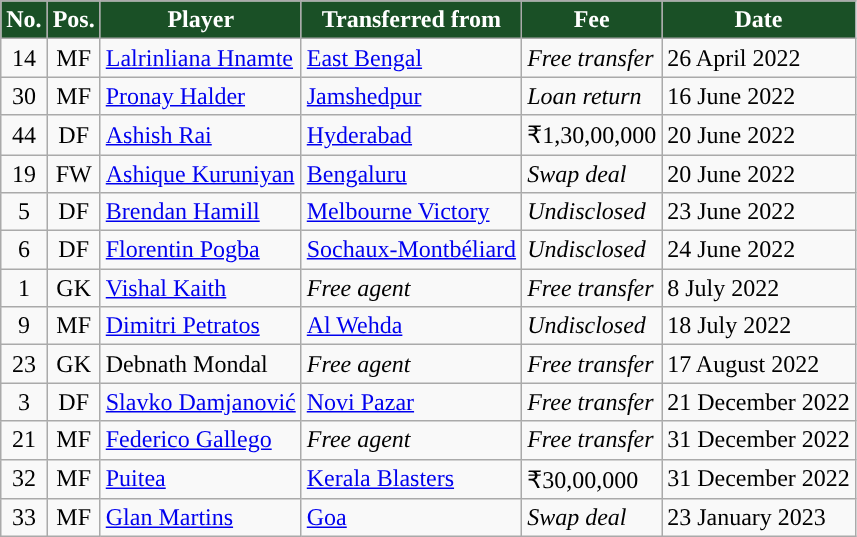<table class="wikitable plainrowheaders sortable">
<tr>
<th style="background:#1A5026; color:#FFFFFF; ">No.</th>
<th style="background:#1A5026; color:#FFFFFF; ">Pos.</th>
<th style="background:#1A5026; color:#FFFFFF; ">Player</th>
<th style="background:#1A5026; color:#FFFFFF; ">Transferred from</th>
<th style="background:#1A5026; color:#FFFFFF; ">Fee</th>
<th style="background:#1A5026; color:#FFFFFF; ">Date</th>
</tr>
<tr>
<td align=center>14</td>
<td align=center>MF</td>
<td> <a href='#'>Lalrinliana Hnamte</a></td>
<td><a href='#'>East Bengal</a></td>
<td><em>Free transfer</em></td>
<td>26 April 2022</td>
</tr>
<tr>
<td align=center>30</td>
<td align=center>MF</td>
<td> <a href='#'>Pronay Halder</a></td>
<td><a href='#'>Jamshedpur</a></td>
<td><em>Loan return</em></td>
<td>16 June 2022</td>
</tr>
<tr>
<td align=center>44</td>
<td align=center>DF</td>
<td> <a href='#'>Ashish Rai</a></td>
<td><a href='#'>Hyderabad</a></td>
<td>₹1,30,00,000</td>
<td>20 June 2022</td>
</tr>
<tr>
<td align=center>19</td>
<td align=center>FW</td>
<td> <a href='#'>Ashique Kuruniyan</a></td>
<td><a href='#'>Bengaluru</a></td>
<td><em>Swap deal</em></td>
<td>20 June 2022</td>
</tr>
<tr>
<td align=center>5</td>
<td align=center>DF</td>
<td> <a href='#'>Brendan Hamill</a></td>
<td> <a href='#'>Melbourne Victory</a></td>
<td><em>Undisclosed</em></td>
<td>23 June 2022</td>
</tr>
<tr>
<td align=center>6</td>
<td align=center>DF</td>
<td> <a href='#'>Florentin Pogba</a></td>
<td> <a href='#'>Sochaux-Montbéliard</a></td>
<td><em>Undisclosed</em></td>
<td>24 June 2022</td>
</tr>
<tr>
<td align=center>1</td>
<td align=center>GK</td>
<td> <a href='#'>Vishal Kaith</a></td>
<td><em>Free agent</em></td>
<td><em>Free transfer</em></td>
<td>8 July 2022</td>
</tr>
<tr>
<td align=center>9</td>
<td align=center>MF</td>
<td> <a href='#'>Dimitri Petratos</a></td>
<td> <a href='#'>Al Wehda</a></td>
<td><em>Undisclosed</em></td>
<td>18 July 2022</td>
</tr>
<tr>
<td align=center>23</td>
<td align=center>GK</td>
<td> Debnath Mondal</td>
<td><em>Free agent</em></td>
<td><em>Free transfer</em></td>
<td>17 August 2022</td>
</tr>
<tr>
<td align=center>3</td>
<td align=center>DF</td>
<td> <a href='#'>Slavko Damjanović</a></td>
<td> <a href='#'>Novi Pazar</a></td>
<td><em>Free transfer</em></td>
<td>21 December 2022</td>
</tr>
<tr>
<td align=center>21</td>
<td align=center>MF</td>
<td> <a href='#'>Federico Gallego</a></td>
<td><em>Free agent</em></td>
<td><em>Free transfer</em></td>
<td>31 December 2022</td>
</tr>
<tr>
<td align=center>32</td>
<td align=center>MF</td>
<td> <a href='#'>Puitea</a></td>
<td><a href='#'>Kerala Blasters</a></td>
<td>₹30,00,000</td>
<td>31 December 2022</td>
</tr>
<tr>
<td align=center>33</td>
<td align=center>MF</td>
<td> <a href='#'>Glan Martins</a></td>
<td><a href='#'>Goa</a></td>
<td><em>Swap deal</em></td>
<td>23 January 2023</td>
</tr>
</table>
